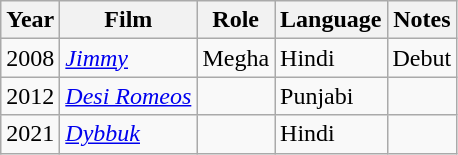<table class="wikitable">
<tr>
<th>Year</th>
<th>Film</th>
<th>Role</th>
<th>Language</th>
<th>Notes</th>
</tr>
<tr>
<td>2008</td>
<td><em><a href='#'>Jimmy</a></em></td>
<td>Megha</td>
<td>Hindi</td>
<td>Debut</td>
</tr>
<tr>
<td>2012</td>
<td><em><a href='#'>Desi Romeos</a></em></td>
<td></td>
<td>Punjabi</td>
<td></td>
</tr>
<tr>
<td>2021</td>
<td><a href='#'><em>Dybbuk</em></a></td>
<td></td>
<td>Hindi</td>
<td></td>
</tr>
</table>
